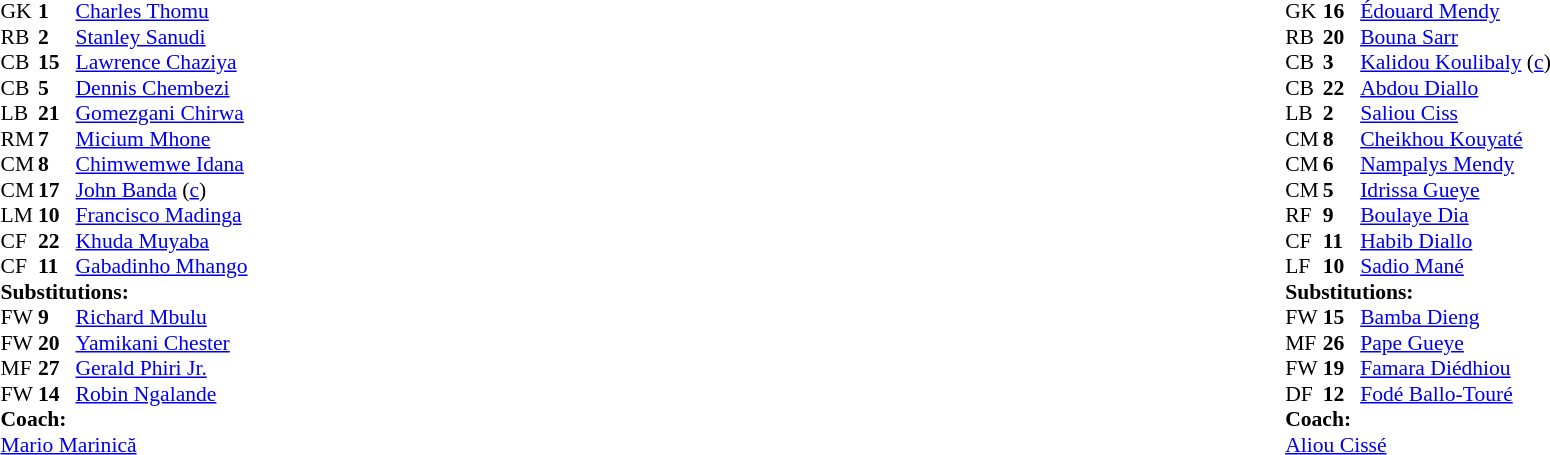<table width="100%">
<tr>
<td valign="top" width="40%"><br><table style="font-size:90%" cellspacing="0" cellpadding="0">
<tr>
<th width=25></th>
<th width=25></th>
</tr>
<tr>
<td>GK</td>
<td><strong>1</strong></td>
<td><a href='#'>Charles Thomu</a></td>
<td></td>
</tr>
<tr>
<td>RB</td>
<td><strong>2</strong></td>
<td><a href='#'>Stanley Sanudi</a></td>
</tr>
<tr>
<td>CB</td>
<td><strong>15</strong></td>
<td><a href='#'>Lawrence Chaziya</a></td>
<td></td>
</tr>
<tr>
<td>CB</td>
<td><strong>5</strong></td>
<td><a href='#'>Dennis Chembezi</a></td>
</tr>
<tr>
<td>LB</td>
<td><strong>21</strong></td>
<td><a href='#'>Gomezgani Chirwa</a></td>
</tr>
<tr>
<td>RM</td>
<td><strong>7</strong></td>
<td><a href='#'>Micium Mhone</a></td>
<td></td>
<td></td>
</tr>
<tr>
<td>CM</td>
<td><strong>8</strong></td>
<td><a href='#'>Chimwemwe Idana</a></td>
<td></td>
<td></td>
</tr>
<tr>
<td>CM</td>
<td><strong>17</strong></td>
<td><a href='#'>John Banda</a> (<a href='#'>c</a>)</td>
</tr>
<tr>
<td>LM</td>
<td><strong>10</strong></td>
<td><a href='#'>Francisco Madinga</a></td>
<td></td>
<td></td>
</tr>
<tr>
<td>CF</td>
<td><strong>22</strong></td>
<td><a href='#'>Khuda Muyaba</a></td>
<td></td>
<td></td>
</tr>
<tr>
<td>CF</td>
<td><strong>11</strong></td>
<td><a href='#'>Gabadinho Mhango</a></td>
</tr>
<tr>
<td colspan=3><strong>Substitutions:</strong></td>
</tr>
<tr>
<td>FW</td>
<td><strong>9</strong></td>
<td><a href='#'>Richard Mbulu</a></td>
<td></td>
<td></td>
</tr>
<tr>
<td>FW</td>
<td><strong>20</strong></td>
<td><a href='#'>Yamikani Chester</a></td>
<td></td>
<td></td>
</tr>
<tr>
<td>MF</td>
<td><strong>27</strong></td>
<td><a href='#'>Gerald Phiri Jr.</a></td>
<td></td>
<td></td>
</tr>
<tr>
<td>FW</td>
<td><strong>14</strong></td>
<td><a href='#'>Robin Ngalande</a></td>
<td></td>
<td></td>
</tr>
<tr>
<td colspan=3><strong>Coach:</strong></td>
</tr>
<tr>
<td colspan=3> <a href='#'>Mario Marinică</a></td>
</tr>
</table>
</td>
<td valign="top"></td>
<td valign="top" width="50%"><br><table style="font-size:90%; margin:auto" cellspacing="0" cellpadding="0">
<tr>
<th width=25></th>
<th width=25></th>
</tr>
<tr>
<td>GK</td>
<td><strong>16</strong></td>
<td><a href='#'>Édouard Mendy</a></td>
</tr>
<tr>
<td>RB</td>
<td><strong>20</strong></td>
<td><a href='#'>Bouna Sarr</a></td>
</tr>
<tr>
<td>CB</td>
<td><strong>3</strong></td>
<td><a href='#'>Kalidou Koulibaly</a> (<a href='#'>c</a>)</td>
</tr>
<tr>
<td>CB</td>
<td><strong>22</strong></td>
<td><a href='#'>Abdou Diallo</a></td>
</tr>
<tr>
<td>LB</td>
<td><strong>2</strong></td>
<td><a href='#'>Saliou Ciss</a></td>
<td></td>
<td></td>
</tr>
<tr>
<td>CM</td>
<td><strong>8</strong></td>
<td><a href='#'>Cheikhou Kouyaté</a></td>
<td></td>
</tr>
<tr>
<td>CM</td>
<td><strong>6</strong></td>
<td><a href='#'>Nampalys Mendy</a></td>
<td></td>
<td></td>
</tr>
<tr>
<td>CM</td>
<td><strong>5</strong></td>
<td><a href='#'>Idrissa Gueye</a></td>
</tr>
<tr>
<td>RF</td>
<td><strong>9</strong></td>
<td><a href='#'>Boulaye Dia</a></td>
<td></td>
<td></td>
</tr>
<tr>
<td>CF</td>
<td><strong>11</strong></td>
<td><a href='#'>Habib Diallo</a></td>
<td></td>
<td></td>
</tr>
<tr>
<td>LF</td>
<td><strong>10</strong></td>
<td><a href='#'>Sadio Mané</a></td>
</tr>
<tr>
<td colspan=3><strong>Substitutions:</strong></td>
</tr>
<tr>
<td>FW</td>
<td><strong>15</strong></td>
<td><a href='#'>Bamba Dieng</a></td>
<td></td>
<td></td>
</tr>
<tr>
<td>MF</td>
<td><strong>26</strong></td>
<td><a href='#'>Pape Gueye</a></td>
<td></td>
<td></td>
</tr>
<tr>
<td>FW</td>
<td><strong>19</strong></td>
<td><a href='#'>Famara Diédhiou</a></td>
<td></td>
<td></td>
</tr>
<tr>
<td>DF</td>
<td><strong>12</strong></td>
<td><a href='#'>Fodé Ballo-Touré</a></td>
<td></td>
<td></td>
</tr>
<tr>
<td colspan=3><strong>Coach:</strong></td>
</tr>
<tr>
<td colspan=3><a href='#'>Aliou Cissé</a></td>
</tr>
</table>
</td>
</tr>
</table>
